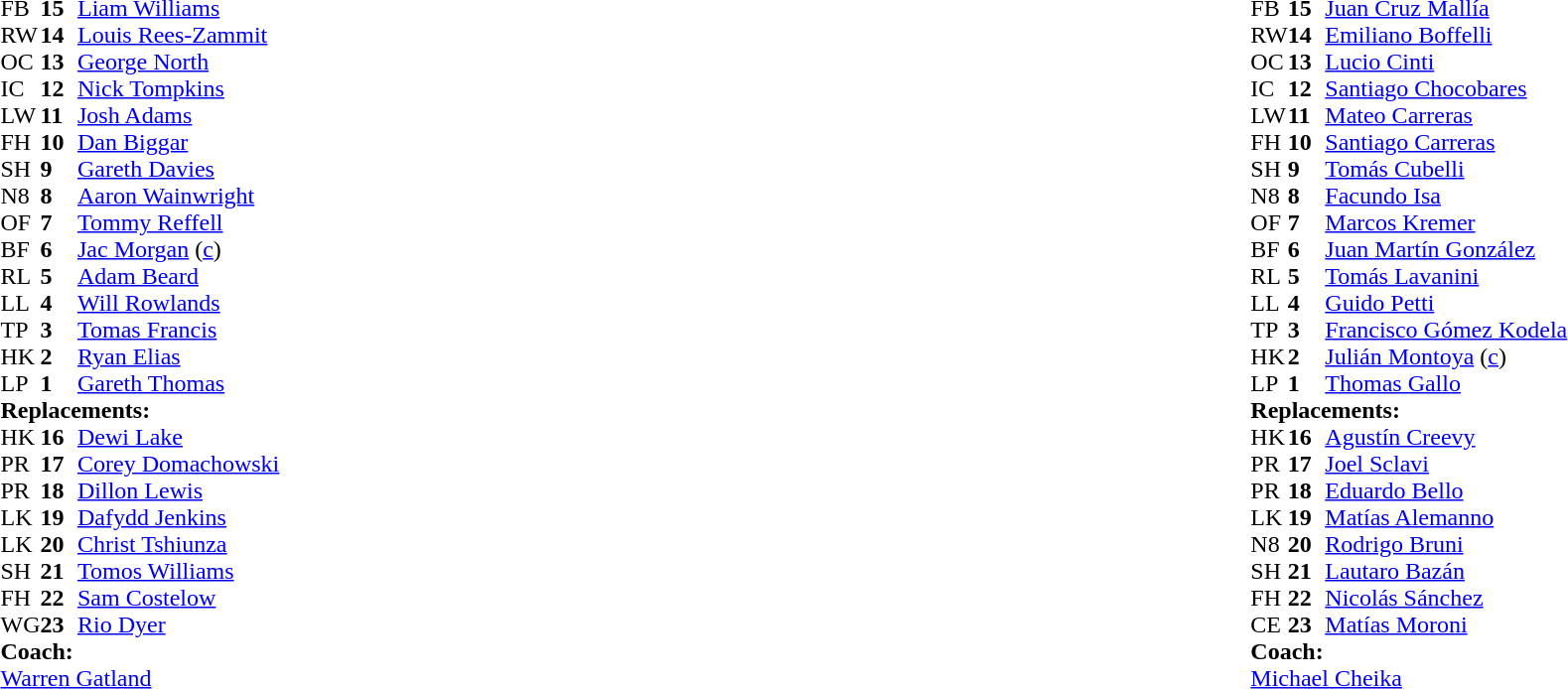<table style="width:100%">
<tr>
<td style="vertical-align:top;width:50%"><br><table style="font-size: 100%" cellspacing="0" cellpadding="0">
<tr>
<th width="25"></th>
<th width="25"></th>
</tr>
<tr>
<td>FB</td>
<td><strong>15</strong></td>
<td><a href='#'>Liam Williams</a></td>
<td></td>
<td></td>
</tr>
<tr>
<td>RW</td>
<td><strong>14</strong></td>
<td><a href='#'>Louis Rees-Zammit</a></td>
</tr>
<tr>
<td>OC</td>
<td><strong>13</strong></td>
<td><a href='#'>George North</a></td>
</tr>
<tr>
<td>IC</td>
<td><strong>12</strong></td>
<td><a href='#'>Nick Tompkins</a></td>
<td></td>
<td></td>
<td></td>
</tr>
<tr>
<td>LW</td>
<td><strong>11</strong></td>
<td><a href='#'>Josh Adams</a></td>
</tr>
<tr>
<td>FH</td>
<td><strong>10</strong></td>
<td><a href='#'>Dan Biggar</a></td>
<td></td>
<td></td>
<td></td>
</tr>
<tr>
<td>SH</td>
<td><strong>9</strong></td>
<td><a href='#'>Gareth Davies</a></td>
<td></td>
<td></td>
</tr>
<tr>
<td>N8</td>
<td><strong>8</strong></td>
<td><a href='#'>Aaron Wainwright</a></td>
</tr>
<tr>
<td>OF</td>
<td><strong>7</strong></td>
<td><a href='#'>Tommy Reffell</a></td>
<td></td>
<td></td>
</tr>
<tr>
<td>BF</td>
<td><strong>6</strong></td>
<td><a href='#'>Jac Morgan</a> (<a href='#'>c</a>)</td>
</tr>
<tr>
<td>RL</td>
<td><strong>5</strong></td>
<td><a href='#'>Adam Beard</a></td>
<td></td>
<td></td>
</tr>
<tr>
<td>LL</td>
<td><strong>4</strong></td>
<td><a href='#'>Will Rowlands</a></td>
</tr>
<tr>
<td>TP</td>
<td><strong>3</strong></td>
<td><a href='#'>Tomas Francis</a></td>
<td></td>
<td></td>
</tr>
<tr>
<td>HK</td>
<td><strong>2</strong></td>
<td><a href='#'>Ryan Elias</a></td>
<td></td>
<td></td>
</tr>
<tr>
<td>LP</td>
<td><strong>1</strong></td>
<td><a href='#'>Gareth Thomas</a></td>
<td></td>
<td></td>
</tr>
<tr>
<td colspan="3"><strong>Replacements:</strong></td>
</tr>
<tr>
<td>HK</td>
<td><strong>16</strong></td>
<td><a href='#'>Dewi Lake</a></td>
<td></td>
<td></td>
</tr>
<tr>
<td>PR</td>
<td><strong>17</strong></td>
<td><a href='#'>Corey Domachowski</a></td>
<td></td>
<td></td>
</tr>
<tr>
<td>PR</td>
<td><strong>18</strong></td>
<td><a href='#'>Dillon Lewis</a></td>
<td></td>
<td></td>
</tr>
<tr>
<td>LK</td>
<td><strong>19</strong></td>
<td><a href='#'>Dafydd Jenkins</a></td>
<td></td>
<td></td>
</tr>
<tr>
<td>LK</td>
<td><strong>20</strong></td>
<td><a href='#'>Christ Tshiunza</a></td>
<td></td>
<td></td>
</tr>
<tr>
<td>SH</td>
<td><strong>21</strong></td>
<td><a href='#'>Tomos Williams</a></td>
<td></td>
<td></td>
</tr>
<tr>
<td>FH</td>
<td><strong>22</strong></td>
<td><a href='#'>Sam Costelow</a></td>
<td></td>
<td></td>
</tr>
<tr>
<td>WG</td>
<td><strong>23</strong></td>
<td><a href='#'>Rio Dyer</a></td>
<td></td>
<td></td>
</tr>
<tr>
<td colspan="3"><strong>Coach:</strong></td>
</tr>
<tr>
<td colspan="3"> <a href='#'>Warren Gatland</a></td>
</tr>
</table>
</td>
<td style="vertical-align:top"></td>
<td style="vertical-align:top;width:50%"><br><table cellspacing="0" cellpadding="0" style="margin:auto">
<tr>
<th width="25"></th>
<th width="25"></th>
</tr>
<tr>
<td>FB</td>
<td><strong>15</strong></td>
<td><a href='#'>Juan Cruz Mallía</a></td>
</tr>
<tr>
<td>RW</td>
<td><strong>14</strong></td>
<td><a href='#'>Emiliano Boffelli</a></td>
</tr>
<tr>
<td>OC</td>
<td><strong>13</strong></td>
<td><a href='#'>Lucio Cinti</a></td>
</tr>
<tr>
<td>IC</td>
<td><strong>12</strong></td>
<td><a href='#'>Santiago Chocobares</a></td>
<td></td>
<td></td>
</tr>
<tr>
<td>LW</td>
<td><strong>11</strong></td>
<td><a href='#'>Mateo Carreras</a></td>
</tr>
<tr>
<td>FH</td>
<td><strong>10</strong></td>
<td><a href='#'>Santiago Carreras</a></td>
<td></td>
<td></td>
</tr>
<tr>
<td>SH</td>
<td><strong>9</strong></td>
<td><a href='#'>Tomás Cubelli</a></td>
<td></td>
<td></td>
</tr>
<tr>
<td>N8</td>
<td><strong>8</strong></td>
<td><a href='#'>Facundo Isa</a></td>
<td></td>
<td></td>
</tr>
<tr>
<td>OF</td>
<td><strong>7</strong></td>
<td><a href='#'>Marcos Kremer</a></td>
</tr>
<tr>
<td>BF</td>
<td><strong>6</strong></td>
<td><a href='#'>Juan Martín González</a></td>
</tr>
<tr>
<td>RL</td>
<td><strong>5</strong></td>
<td><a href='#'>Tomás Lavanini</a></td>
<td></td>
<td></td>
</tr>
<tr>
<td>LL</td>
<td><strong>4</strong></td>
<td><a href='#'>Guido Petti</a></td>
</tr>
<tr>
<td>TP</td>
<td><strong>3</strong></td>
<td><a href='#'>Francisco Gómez Kodela</a></td>
<td></td>
<td></td>
</tr>
<tr>
<td>HK</td>
<td><strong>2</strong></td>
<td><a href='#'>Julián Montoya</a> (<a href='#'>c</a>)</td>
<td></td>
<td></td>
</tr>
<tr>
<td>LP</td>
<td><strong>1</strong></td>
<td><a href='#'>Thomas Gallo</a></td>
<td></td>
<td></td>
</tr>
<tr>
<td colspan="3"><strong>Replacements:</strong></td>
</tr>
<tr>
<td>HK</td>
<td><strong>16</strong></td>
<td><a href='#'>Agustín Creevy</a></td>
<td></td>
<td></td>
</tr>
<tr>
<td>PR</td>
<td><strong>17</strong></td>
<td><a href='#'>Joel Sclavi</a></td>
<td></td>
<td></td>
</tr>
<tr>
<td>PR</td>
<td><strong>18</strong></td>
<td><a href='#'>Eduardo Bello</a></td>
<td></td>
<td></td>
</tr>
<tr>
<td>LK</td>
<td><strong>19</strong></td>
<td><a href='#'>Matías Alemanno</a></td>
<td></td>
<td></td>
</tr>
<tr>
<td>N8</td>
<td><strong>20</strong></td>
<td><a href='#'>Rodrigo Bruni</a></td>
<td></td>
<td></td>
</tr>
<tr>
<td>SH</td>
<td><strong>21</strong></td>
<td><a href='#'>Lautaro Bazán</a></td>
<td></td>
<td></td>
</tr>
<tr>
<td>FH</td>
<td><strong>22</strong></td>
<td><a href='#'>Nicolás Sánchez</a></td>
<td></td>
<td></td>
</tr>
<tr>
<td>CE</td>
<td><strong>23</strong></td>
<td><a href='#'>Matías Moroni</a></td>
<td></td>
<td></td>
</tr>
<tr>
<td colspan="3"><strong>Coach:</strong></td>
</tr>
<tr>
<td colspan="3"> <a href='#'>Michael Cheika</a></td>
</tr>
</table>
</td>
</tr>
</table>
